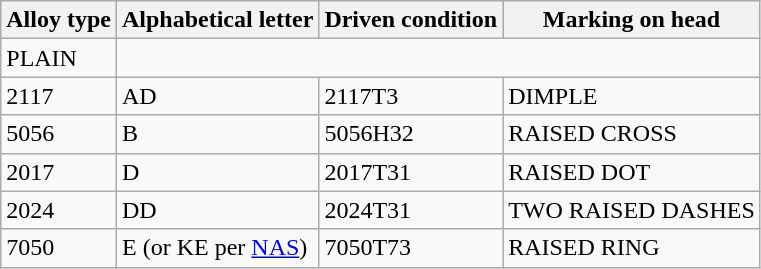<table class="wikitable">
<tr>
<th>Alloy type</th>
<th>Alphabetical letter</th>
<th>Driven condition</th>
<th>Marking on head</th>
</tr>
<tr>
<td>PLAIN</td>
</tr>
<tr>
<td>2117</td>
<td>AD</td>
<td>2117T3</td>
<td>DIMPLE</td>
</tr>
<tr>
<td>5056</td>
<td>B</td>
<td>5056H32</td>
<td>RAISED CROSS</td>
</tr>
<tr>
<td>2017</td>
<td>D</td>
<td>2017T31</td>
<td>RAISED DOT</td>
</tr>
<tr>
<td>2024</td>
<td>DD</td>
<td>2024T31</td>
<td>TWO RAISED DASHES</td>
</tr>
<tr>
<td>7050</td>
<td>E (or KE per <a href='#'>NAS</a>)</td>
<td>7050T73</td>
<td>RAISED RING</td>
</tr>
</table>
